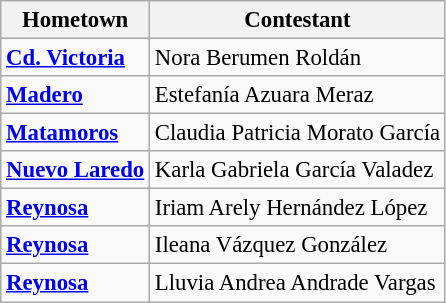<table class="wikitable sortable" style="font-size: 95%;">
<tr>
<th>Hometown</th>
<th>Contestant</th>
</tr>
<tr>
<td><strong><a href='#'>Cd. Victoria</a></strong></td>
<td>Nora Berumen Roldán</td>
</tr>
<tr>
<td><strong><a href='#'>Madero</a></strong></td>
<td>Estefanía Azuara Meraz</td>
</tr>
<tr>
<td><strong><a href='#'>Matamoros</a></strong></td>
<td>Claudia Patricia Morato García</td>
</tr>
<tr>
<td><strong><a href='#'>Nuevo Laredo</a></strong></td>
<td>Karla Gabriela García Valadez</td>
</tr>
<tr>
<td><strong><a href='#'>Reynosa</a></strong></td>
<td>Iriam Arely Hernández López</td>
</tr>
<tr>
<td><strong><a href='#'>Reynosa</a></strong></td>
<td>Ileana Vázquez González</td>
</tr>
<tr>
<td><strong><a href='#'>Reynosa</a></strong></td>
<td>Lluvia Andrea Andrade Vargas</td>
</tr>
</table>
